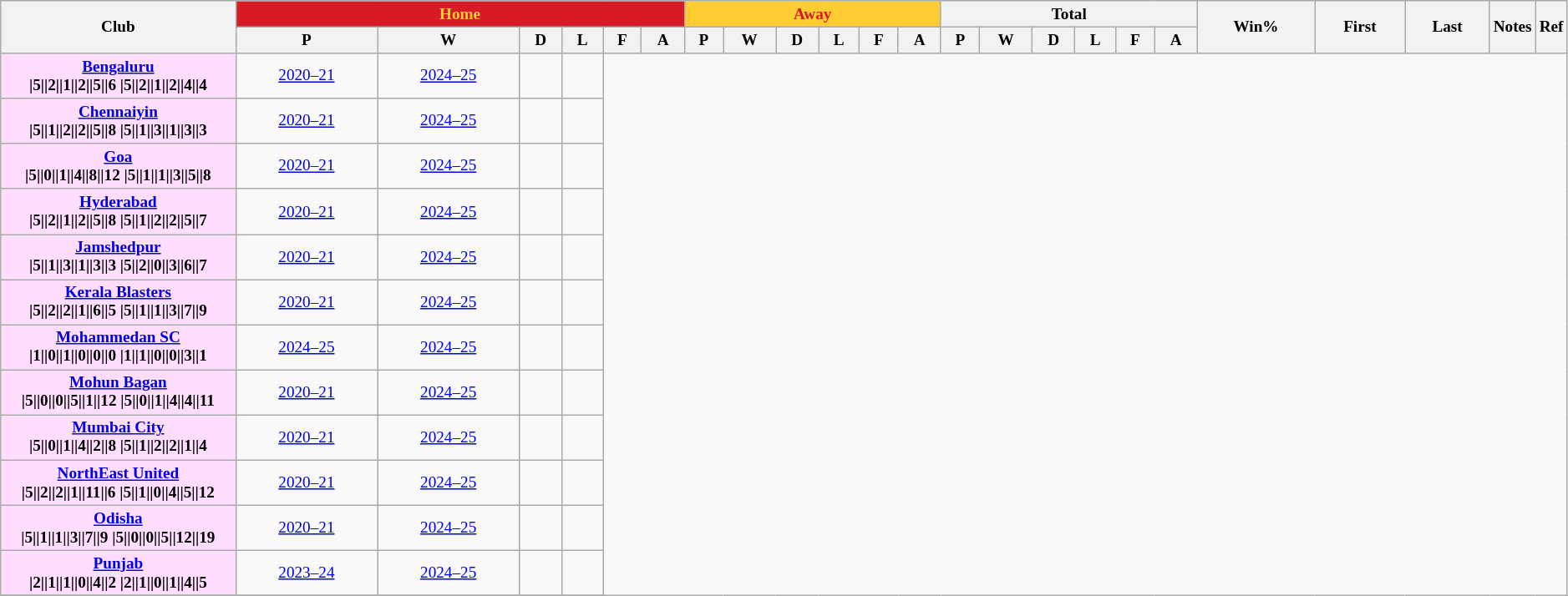<table class="wikitable plainrowheaders sortable" style="text-align:center; font-size:80%;">
<tr>
<th scope=col; width=15%; rowspan=2>Club</th>
<th style="background:#d71a23; color:#ffcd31; text-align:center;" font-size:85%; class="unsortable" colspan=6>Home</th>
<th style="background:#ffcd31; color:#d71a23; text-align:center;" font-size:85%; class="unsortable" colspan=6>Away</th>
<th class="unsortable" colspan=6>Total</th>
<th rowspan=2 scope=col>Win%</th>
<th rowspan=2 scope=col>First</th>
<th rowspan=2 scope=col>Last</th>
<th width=1%; class="unsortable" rowspan=2 scope=col>Notes</th>
<th width=1%; class="unsortable" rowspan=2 scope=col>Ref</th>
</tr>
<tr>
<th scope=col>P</th>
<th scope=col>W</th>
<th scope=col>D</th>
<th scope=col>L</th>
<th scope=col>F</th>
<th scope=col>A</th>
<th scope=col>P</th>
<th scope=col>W</th>
<th scope=col>D</th>
<th scope=col>L</th>
<th scope=col>F</th>
<th scope=col>A</th>
<th scope=col>P</th>
<th scope=col>W</th>
<th scope=col>D</th>
<th scope=col>L</th>
<th scope=col>F</th>
<th scope=col>A</th>
</tr>
<tr>
<th scope=row style=background:#FFDDFF><a href='#'>Bengaluru</a> <br>|5||2||1||2||5||6
|5||2||1||2||4||4
</th>
<td><a href='#'>2020–21</a></td>
<td><a href='#'>2024–25</a></td>
<td></td>
<td></td>
</tr>
<tr>
<th scope=row style=background:#FFDDFF><a href='#'>Chennaiyin</a> <br>|5||1||2||2||5||8
|5||1||3||1||3||3
</th>
<td><a href='#'>2020–21</a></td>
<td><a href='#'>2024–25</a></td>
<td></td>
<td></td>
</tr>
<tr>
<th scope=row style=background:#FFDDFF><a href='#'>Goa</a> <br>|5||0||1||4||8||12
|5||1||1||3||5||8
</th>
<td><a href='#'>2020–21</a></td>
<td><a href='#'>2024–25</a></td>
<td> </td>
<td></td>
</tr>
<tr>
<th scope=row style=background:#FFDDFF><a href='#'>Hyderabad</a> <br>|5||2||1||2||5||8
|5||1||2||2||5||7
</th>
<td><a href='#'>2020–21</a></td>
<td><a href='#'>2024–25</a></td>
<td></td>
<td></td>
</tr>
<tr>
<th scope=row style=background:#FFDDFF><a href='#'>Jamshedpur</a> <br>|5||1||3||1||3||3
|5||2||0||3||6||7
</th>
<td><a href='#'>2020–21</a></td>
<td><a href='#'>2024–25</a></td>
<td></td>
<td></td>
</tr>
<tr>
<th scope=row style=background:#FFDDFF><a href='#'>Kerala Blasters</a> <br>|5||2||2||1||6||5
|5||1||1||3||7||9
</th>
<td><a href='#'>2020–21</a></td>
<td><a href='#'>2024–25</a></td>
<td></td>
<td></td>
</tr>
<tr>
<th scope=row style=background:#FFDDFF><a href='#'>Mohammedan SC</a> <br>|1||0||1||0||0||0
|1||1||0||0||3||1
</th>
<td><a href='#'>2024–25</a></td>
<td><a href='#'>2024–25</a></td>
<td></td>
<td></td>
</tr>
<tr>
<th scope=row style=background:#FFDDFF><a href='#'>Mohun Bagan</a> <br>|5||0||0||5||1||12
|5||0||1||4||4||11
</th>
<td><a href='#'>2020–21</a></td>
<td><a href='#'>2024–25</a></td>
<td> </td>
<td></td>
</tr>
<tr>
<th scope=row style=background:#FFDDFF><a href='#'>Mumbai City</a> <br>|5||0||1||4||2||8
|5||1||2||2||1||4
</th>
<td><a href='#'>2020–21</a></td>
<td><a href='#'>2024–25</a></td>
<td></td>
<td></td>
</tr>
<tr>
<th scope=row style=background:#FFDDFF><a href='#'>NorthEast United</a> <br>|5||2||2||1||11||6
|5||1||0||4||5||12
</th>
<td><a href='#'>2020–21</a></td>
<td><a href='#'>2024–25</a></td>
<td></td>
<td></td>
</tr>
<tr>
<th scope=row style=background:#FFDDFF><a href='#'>Odisha</a> <br>|5||1||1||3||7||9
|5||0||0||5||12||19
</th>
<td><a href='#'>2020–21</a></td>
<td><a href='#'>2024–25</a></td>
<td></td>
<td></td>
</tr>
<tr>
<th scope=row style=background:#FFDDFF><a href='#'>Punjab</a> <br>|2||1||1||0||4||2
|2||1||0||1||4||5
</th>
<td><a href='#'>2023–24</a></td>
<td><a href='#'>2024–25</a></td>
<td></td>
<td></td>
</tr>
<tr>
</tr>
</table>
